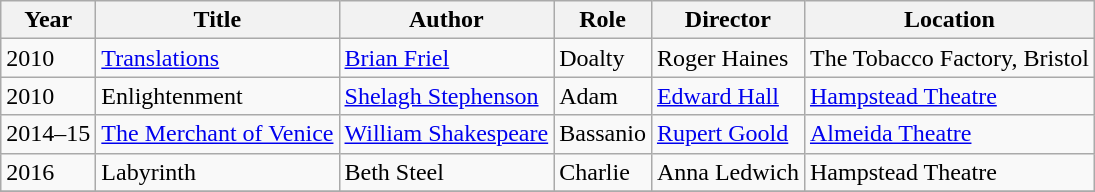<table class="wikitable">
<tr>
<th>Year</th>
<th>Title</th>
<th>Author</th>
<th>Role</th>
<th>Director</th>
<th>Location</th>
</tr>
<tr>
<td rowspan="1">2010</td>
<td><a href='#'>Translations</a></td>
<td><a href='#'>Brian Friel</a></td>
<td>Doalty</td>
<td>Roger Haines</td>
<td>The Tobacco Factory, Bristol</td>
</tr>
<tr>
<td rowspan="1">2010</td>
<td>Enlightenment</td>
<td><a href='#'>Shelagh Stephenson</a></td>
<td>Adam</td>
<td><a href='#'>Edward Hall</a></td>
<td><a href='#'>Hampstead Theatre</a></td>
</tr>
<tr>
<td rowspan="1">2014–15</td>
<td><a href='#'>The Merchant of Venice</a></td>
<td><a href='#'>William Shakespeare</a></td>
<td>Bassanio</td>
<td><a href='#'>Rupert Goold</a></td>
<td><a href='#'>Almeida Theatre</a></td>
</tr>
<tr>
<td rowspan="1">2016</td>
<td>Labyrinth</td>
<td>Beth Steel</td>
<td>Charlie</td>
<td>Anna Ledwich</td>
<td>Hampstead Theatre</td>
</tr>
<tr>
</tr>
</table>
